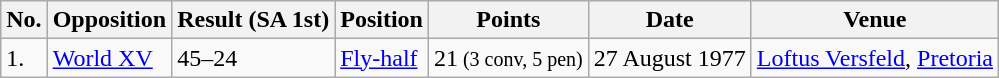<table class="wikitable unsortable">
<tr>
<th>No.</th>
<th>Opposition</th>
<th>Result (SA 1st)</th>
<th>Position</th>
<th>Points</th>
<th>Date</th>
<th>Venue</th>
</tr>
<tr>
<td>1.</td>
<td><a href='#'>World XV</a></td>
<td>45–24</td>
<td><a href='#'>Fly-half</a></td>
<td>21<small> (3 conv, 5 pen) </small></td>
<td>27 August 1977</td>
<td><a href='#'>Loftus Versfeld</a>, <a href='#'>Pretoria</a></td>
</tr>
</table>
